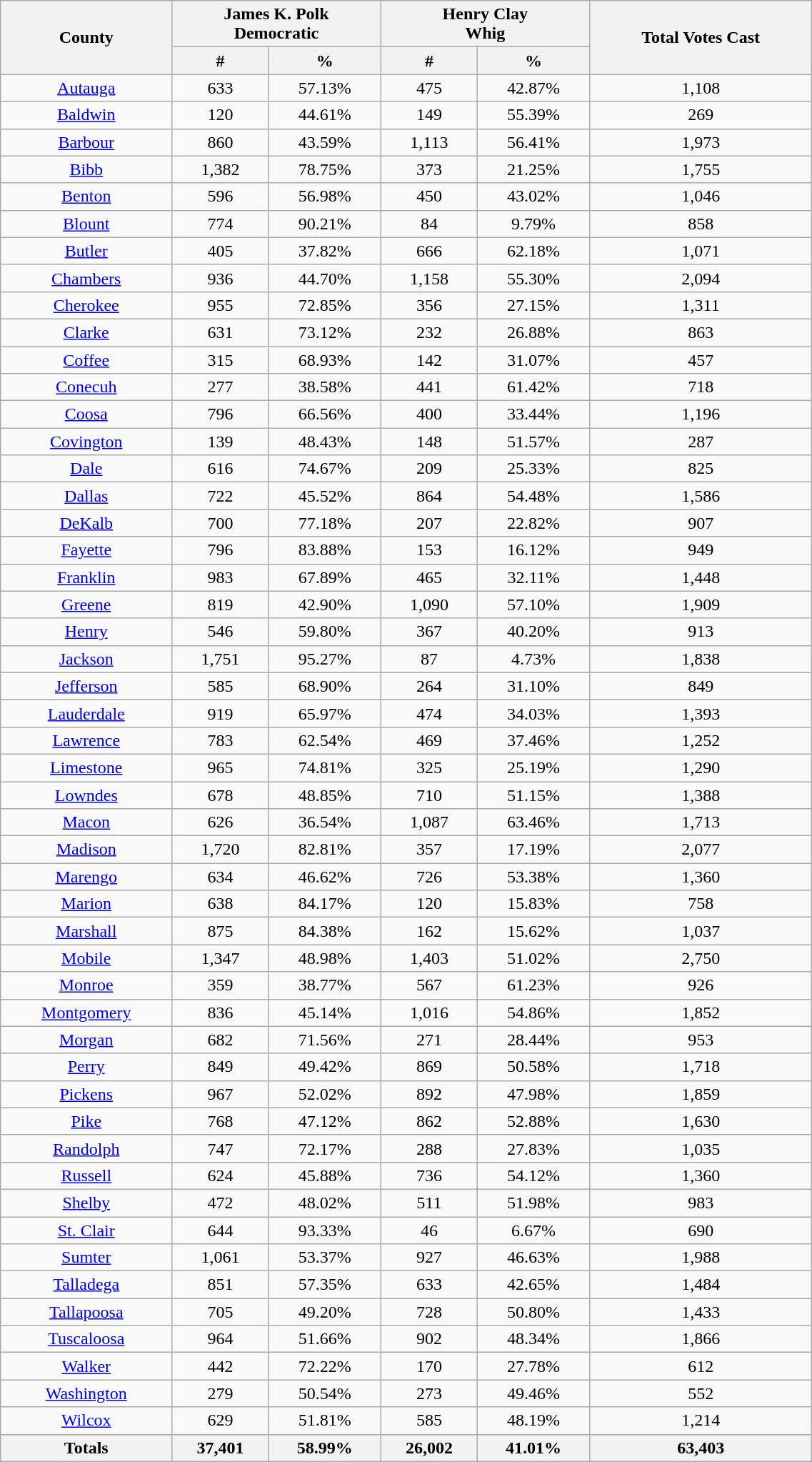<table class="wikitable sortable" width="60%">
<tr>
<th rowspan="2">County</th>
<th colspan="2">James K. Polk<br>Democratic</th>
<th colspan="2">Henry Clay<br>Whig</th>
<th rowspan="2">Total Votes Cast</th>
</tr>
<tr>
<th data-sort-type="number" style="text-align:center;">#</th>
<th data-sort-type="number" style="text-align:center;">%</th>
<th data-sort-type="number" style="text-align:center;">#</th>
<th data-sort-type="number" style="text-align:center;">%</th>
</tr>
<tr style="text-align:center;">
<td><a href='#'>Autauga</a></td>
<td>633</td>
<td>57.13%</td>
<td>475</td>
<td>42.87%</td>
<td>1,108</td>
</tr>
<tr style="text-align:center;">
<td><a href='#'>Baldwin</a></td>
<td>120</td>
<td>44.61%</td>
<td>149</td>
<td>55.39%</td>
<td>269</td>
</tr>
<tr style="text-align:center;">
<td><a href='#'>Barbour</a></td>
<td>860</td>
<td>43.59%</td>
<td>1,113</td>
<td>56.41%</td>
<td>1,973</td>
</tr>
<tr style="text-align:center;">
<td><a href='#'>Bibb</a></td>
<td>1,382</td>
<td>78.75%</td>
<td>373</td>
<td>21.25%</td>
<td>1,755</td>
</tr>
<tr style="text-align:center;">
<td><a href='#'>Benton</a></td>
<td>596</td>
<td>56.98%</td>
<td>450</td>
<td>43.02%</td>
<td>1,046</td>
</tr>
<tr style="text-align:center;">
<td><a href='#'>Blount</a></td>
<td>774</td>
<td>90.21%</td>
<td>84</td>
<td>9.79%</td>
<td>858</td>
</tr>
<tr style="text-align:center;">
<td><a href='#'>Butler</a></td>
<td>405</td>
<td>37.82%</td>
<td>666</td>
<td>62.18%</td>
<td>1,071</td>
</tr>
<tr style="text-align:center;">
<td><a href='#'>Chambers</a></td>
<td>936</td>
<td>44.70%</td>
<td>1,158</td>
<td>55.30%</td>
<td>2,094</td>
</tr>
<tr style="text-align:center;">
<td><a href='#'>Cherokee</a></td>
<td>955</td>
<td>72.85%</td>
<td>356</td>
<td>27.15%</td>
<td>1,311</td>
</tr>
<tr style="text-align:center;">
<td><a href='#'>Clarke</a></td>
<td>631</td>
<td>73.12%</td>
<td>232</td>
<td>26.88%</td>
<td>863</td>
</tr>
<tr style="text-align:center;">
<td><a href='#'>Coffee</a></td>
<td>315</td>
<td>68.93%</td>
<td>142</td>
<td>31.07%</td>
<td>457</td>
</tr>
<tr style="text-align:center;">
<td><a href='#'>Conecuh</a></td>
<td>277</td>
<td>38.58%</td>
<td>441</td>
<td>61.42%</td>
<td>718</td>
</tr>
<tr style="text-align:center;">
<td><a href='#'>Coosa</a></td>
<td>796</td>
<td>66.56%</td>
<td>400</td>
<td>33.44%</td>
<td>1,196</td>
</tr>
<tr style="text-align:center;">
<td><a href='#'>Covington</a></td>
<td>139</td>
<td>48.43%</td>
<td>148</td>
<td>51.57%</td>
<td>287</td>
</tr>
<tr style="text-align:center;">
<td><a href='#'>Dale</a></td>
<td>616</td>
<td>74.67%</td>
<td>209</td>
<td>25.33%</td>
<td>825</td>
</tr>
<tr style="text-align:center;">
<td><a href='#'>Dallas</a></td>
<td>722</td>
<td>45.52%</td>
<td>864</td>
<td>54.48%</td>
<td>1,586</td>
</tr>
<tr style="text-align:center;">
<td><a href='#'>DeKalb</a></td>
<td>700</td>
<td>77.18%</td>
<td>207</td>
<td>22.82%</td>
<td>907</td>
</tr>
<tr style="text-align:center;">
<td><a href='#'>Fayette</a></td>
<td>796</td>
<td>83.88%</td>
<td>153</td>
<td>16.12%</td>
<td>949</td>
</tr>
<tr style="text-align:center;">
<td><a href='#'>Franklin</a></td>
<td>983</td>
<td>67.89%</td>
<td>465</td>
<td>32.11%</td>
<td>1,448</td>
</tr>
<tr style="text-align:center;">
<td><a href='#'>Greene</a></td>
<td>819</td>
<td>42.90%</td>
<td>1,090</td>
<td>57.10%</td>
<td>1,909</td>
</tr>
<tr style="text-align:center;">
<td><a href='#'>Henry</a></td>
<td>546</td>
<td>59.80%</td>
<td>367</td>
<td>40.20%</td>
<td>913</td>
</tr>
<tr style="text-align:center;">
<td><a href='#'>Jackson</a></td>
<td>1,751</td>
<td>95.27%</td>
<td>87</td>
<td>4.73%</td>
<td>1,838</td>
</tr>
<tr style="text-align:center;">
<td><a href='#'>Jefferson</a></td>
<td>585</td>
<td>68.90%</td>
<td>264</td>
<td>31.10%</td>
<td>849</td>
</tr>
<tr style="text-align:center;">
<td><a href='#'>Lauderdale</a></td>
<td>919</td>
<td>65.97%</td>
<td>474</td>
<td>34.03%</td>
<td>1,393</td>
</tr>
<tr style="text-align:center;">
<td><a href='#'>Lawrence</a></td>
<td>783</td>
<td>62.54%</td>
<td>469</td>
<td>37.46%</td>
<td>1,252</td>
</tr>
<tr style="text-align:center;">
<td><a href='#'>Limestone</a></td>
<td>965</td>
<td>74.81%</td>
<td>325</td>
<td>25.19%</td>
<td>1,290</td>
</tr>
<tr style="text-align:center;">
<td><a href='#'>Lowndes</a></td>
<td>678</td>
<td>48.85%</td>
<td>710</td>
<td>51.15%</td>
<td>1,388</td>
</tr>
<tr style="text-align:center;">
<td><a href='#'>Macon</a></td>
<td>626</td>
<td>36.54%</td>
<td>1,087</td>
<td>63.46%</td>
<td>1,713</td>
</tr>
<tr style="text-align:center;">
<td><a href='#'>Madison</a></td>
<td>1,720</td>
<td>82.81%</td>
<td>357</td>
<td>17.19%</td>
<td>2,077</td>
</tr>
<tr style="text-align:center;">
<td><a href='#'>Marengo</a></td>
<td>634</td>
<td>46.62%</td>
<td>726</td>
<td>53.38%</td>
<td>1,360</td>
</tr>
<tr style="text-align:center;">
<td><a href='#'>Marion</a></td>
<td>638</td>
<td>84.17%</td>
<td>120</td>
<td>15.83%</td>
<td>758</td>
</tr>
<tr style="text-align:center;">
<td><a href='#'>Marshall</a></td>
<td>875</td>
<td>84.38%</td>
<td>162</td>
<td>15.62%</td>
<td>1,037</td>
</tr>
<tr style="text-align:center;">
<td><a href='#'>Mobile</a></td>
<td>1,347</td>
<td>48.98%</td>
<td>1,403</td>
<td>51.02%</td>
<td>2,750</td>
</tr>
<tr style="text-align:center;">
<td><a href='#'>Monroe</a></td>
<td>359</td>
<td>38.77%</td>
<td>567</td>
<td>61.23%</td>
<td>926</td>
</tr>
<tr style="text-align:center;">
<td><a href='#'>Montgomery</a></td>
<td>836</td>
<td>45.14%</td>
<td>1,016</td>
<td>54.86%</td>
<td>1,852</td>
</tr>
<tr style="text-align:center;">
<td><a href='#'>Morgan</a></td>
<td>682</td>
<td>71.56%</td>
<td>271</td>
<td>28.44%</td>
<td>953</td>
</tr>
<tr style="text-align:center;">
<td><a href='#'>Perry</a></td>
<td>849</td>
<td>49.42%</td>
<td>869</td>
<td>50.58%</td>
<td>1,718</td>
</tr>
<tr style="text-align:center;">
<td><a href='#'>Pickens</a></td>
<td>967</td>
<td>52.02%</td>
<td>892</td>
<td>47.98%</td>
<td>1,859</td>
</tr>
<tr style="text-align:center;">
<td><a href='#'>Pike</a></td>
<td>768</td>
<td>47.12%</td>
<td>862</td>
<td>52.88%</td>
<td>1,630</td>
</tr>
<tr style="text-align:center;">
<td><a href='#'>Randolph</a></td>
<td>747</td>
<td>72.17%</td>
<td>288</td>
<td>27.83%</td>
<td>1,035</td>
</tr>
<tr style="text-align:center;">
<td><a href='#'>Russell</a></td>
<td>624</td>
<td>45.88%</td>
<td>736</td>
<td>54.12%</td>
<td>1,360</td>
</tr>
<tr style="text-align:center;">
<td><a href='#'>Shelby</a></td>
<td>472</td>
<td>48.02%</td>
<td>511</td>
<td>51.98%</td>
<td>983</td>
</tr>
<tr style="text-align:center;">
<td><a href='#'>St. Clair</a></td>
<td>644</td>
<td>93.33%</td>
<td>46</td>
<td>6.67%</td>
<td>690</td>
</tr>
<tr style="text-align:center;">
<td><a href='#'>Sumter</a></td>
<td>1,061</td>
<td>53.37%</td>
<td>927</td>
<td>46.63%</td>
<td>1,988</td>
</tr>
<tr style="text-align:center;">
<td><a href='#'>Talladega</a></td>
<td>851</td>
<td>57.35%</td>
<td>633</td>
<td>42.65%</td>
<td>1,484</td>
</tr>
<tr style="text-align:center;">
<td><a href='#'>Tallapoosa</a></td>
<td>705</td>
<td>49.20%</td>
<td>728</td>
<td>50.80%</td>
<td>1,433</td>
</tr>
<tr style="text-align:center;">
<td><a href='#'>Tuscaloosa</a></td>
<td>964</td>
<td>51.66%</td>
<td>902</td>
<td>48.34%</td>
<td>1,866</td>
</tr>
<tr style="text-align:center;">
<td><a href='#'>Walker</a></td>
<td>442</td>
<td>72.22%</td>
<td>170</td>
<td>27.78%</td>
<td>612</td>
</tr>
<tr style="text-align:center;">
<td><a href='#'>Washington</a></td>
<td>279</td>
<td>50.54%</td>
<td>273</td>
<td>49.46%</td>
<td>552</td>
</tr>
<tr style="text-align:center;">
<td><a href='#'>Wilcox</a></td>
<td>629</td>
<td>51.81%</td>
<td>585</td>
<td>48.19%</td>
<td>1,214</td>
</tr>
<tr>
<th>Totals</th>
<th>37,401</th>
<th>58.99%</th>
<th>26,002</th>
<th>41.01%</th>
<th>63,403</th>
</tr>
</table>
